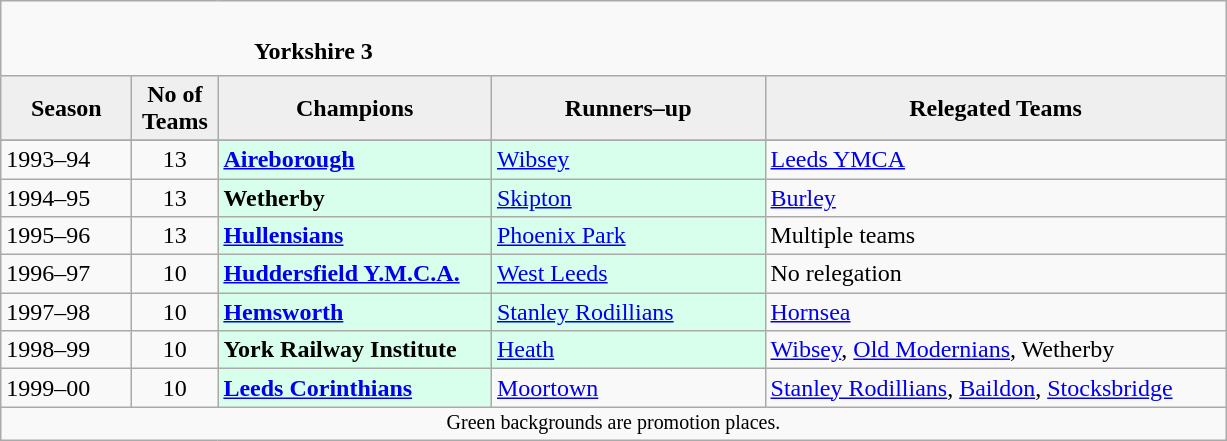<table class="wikitable" style="text-align: left;">
<tr>
<td colspan="11" cellpadding="0" cellspacing="0"><br><table border="0" style="width:100%;" cellpadding="0" cellspacing="0">
<tr>
<td style="width:20%; border:0;"></td>
<td style="border:0;"><strong>Yorkshire 3</strong></td>
<td style="width:20%; border:0;"></td>
</tr>
</table>
</td>
</tr>
<tr>
<th style="background:#efefef; width:80px;">Season</th>
<th style="background:#efefef; width:50px;">No of Teams</th>
<th style="background:#efefef; width:175px;">Champions</th>
<th style="background:#efefef; width:175px;">Runners–up</th>
<th style="background:#efefef; width:300px;">Relegated Teams</th>
</tr>
<tr align=left>
</tr>
<tr>
<td>1993–94</td>
<td style="text-align: center;">13</td>
<td style="background:#d8ffeb;"><strong><a href='#'>Aireborough</a></strong></td>
<td style="background:#d8ffeb;"><a href='#'>Wibsey</a></td>
<td><a href='#'>Leeds YMCA</a></td>
</tr>
<tr>
<td>1994–95</td>
<td style="text-align: center;">13</td>
<td style="background:#d8ffeb;"><strong>Wetherby</strong></td>
<td style="background:#d8ffeb;"><a href='#'>Skipton</a></td>
<td><a href='#'>Burley</a></td>
</tr>
<tr>
<td>1995–96</td>
<td style="text-align: center;">13</td>
<td style="background:#d8ffeb;"><strong><a href='#'>Hullensians</a></strong></td>
<td style="background:#d8ffeb;"><a href='#'>Phoenix Park</a></td>
<td>Multiple teams</td>
</tr>
<tr>
<td>1996–97</td>
<td style="text-align: center;">10</td>
<td style="background:#d8ffeb;"><strong><a href='#'>Huddersfield Y.M.C.A.</a></strong></td>
<td style="background:#d8ffeb;"><a href='#'>West Leeds</a></td>
<td>No relegation</td>
</tr>
<tr>
<td>1997–98</td>
<td style="text-align: center;">10</td>
<td style="background:#d8ffeb;"><strong><a href='#'>Hemsworth</a></strong></td>
<td style="background:#d8ffeb;"><a href='#'>Stanley Rodillians</a></td>
<td><a href='#'>Hornsea</a></td>
</tr>
<tr>
<td>1998–99</td>
<td style="text-align: center;">10</td>
<td style="background:#d8ffeb;"><strong>York Railway Institute</strong></td>
<td style="background:#d8ffeb;"><a href='#'>Heath</a></td>
<td><a href='#'>Wibsey</a>, <a href='#'>Old Modernians</a>, Wetherby</td>
</tr>
<tr>
<td>1999–00</td>
<td style="text-align: center;">10</td>
<td style="background:#d8ffeb;"><strong><a href='#'>Leeds Corinthians</a></strong></td>
<td><a href='#'>Moortown</a></td>
<td><a href='#'>Stanley Rodillians</a>, <a href='#'>Baildon</a>, <a href='#'>Stocksbridge</a></td>
</tr>
<tr>
<td colspan="15"  style="border:0; font-size:smaller; text-align:center;">Green backgrounds are promotion places.</td>
</tr>
</table>
